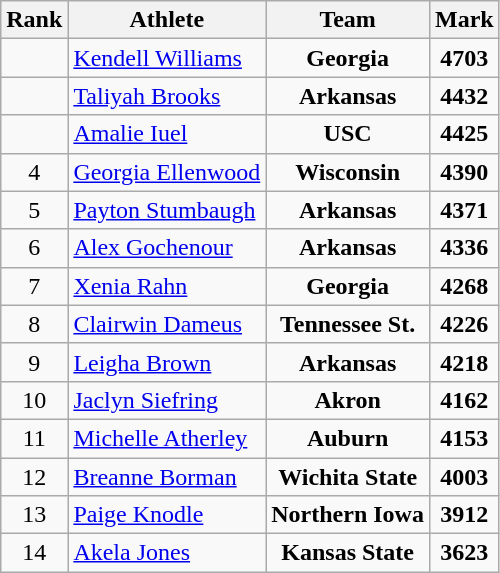<table class="wikitable sortable" style="text-align: center;">
<tr>
<th>Rank</th>
<th>Athlete</th>
<th>Team</th>
<th>Mark</th>
</tr>
<tr>
<td></td>
<td align=left><a href='#'>Kendell Williams</a></td>
<td><strong>Georgia</strong></td>
<td><strong>4703</strong></td>
</tr>
<tr>
<td></td>
<td align=left><a href='#'>Taliyah Brooks</a></td>
<td><strong>Arkansas</strong></td>
<td><strong>4432</strong></td>
</tr>
<tr>
<td></td>
<td align=left><a href='#'>Amalie Iuel</a></td>
<td><strong>USC</strong></td>
<td><strong>4425</strong></td>
</tr>
<tr>
<td>4</td>
<td align=left><a href='#'>Georgia Ellenwood</a></td>
<td><strong>Wisconsin</strong></td>
<td><strong>4390</strong></td>
</tr>
<tr>
<td>5</td>
<td align=left><a href='#'>Payton Stumbaugh</a></td>
<td><strong>Arkansas</strong></td>
<td><strong>4371</strong></td>
</tr>
<tr>
<td>6</td>
<td align=left><a href='#'>Alex Gochenour</a></td>
<td><strong>Arkansas</strong></td>
<td><strong>4336</strong></td>
</tr>
<tr>
<td>7</td>
<td align=left><a href='#'>Xenia Rahn</a></td>
<td><strong>Georgia</strong></td>
<td><strong>4268</strong></td>
</tr>
<tr>
<td>8</td>
<td align=left><a href='#'>Clairwin Dameus</a></td>
<td><strong>Tennessee St.</strong></td>
<td><strong>4226</strong></td>
</tr>
<tr>
<td>9</td>
<td align=left><a href='#'>Leigha Brown</a></td>
<td><strong>Arkansas</strong></td>
<td><strong>4218</strong></td>
</tr>
<tr>
<td>10</td>
<td align=left><a href='#'>Jaclyn Siefring</a></td>
<td><strong>Akron</strong></td>
<td><strong>4162</strong></td>
</tr>
<tr>
<td>11</td>
<td align=left><a href='#'>Michelle Atherley</a></td>
<td><strong>Auburn</strong></td>
<td><strong>4153</strong></td>
</tr>
<tr>
<td>12</td>
<td align=left><a href='#'>Breanne Borman</a></td>
<td><strong>Wichita State</strong></td>
<td><strong>4003</strong></td>
</tr>
<tr>
<td>13</td>
<td align=left><a href='#'>Paige Knodle</a></td>
<td><strong>Northern Iowa</strong></td>
<td><strong>3912</strong></td>
</tr>
<tr>
<td>14</td>
<td align=left><a href='#'>Akela Jones</a></td>
<td><strong>Kansas State</strong></td>
<td><strong>3623</strong></td>
</tr>
</table>
